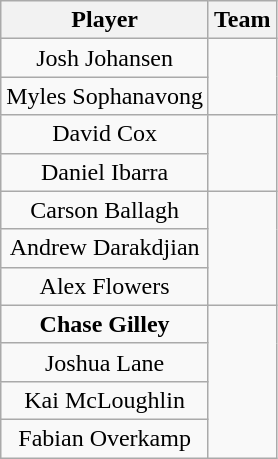<table class="wikitable" style="text-align: center;">
<tr>
<th>Player</th>
<th>Team</th>
</tr>
<tr>
<td>Josh Johansen</td>
<td rowspan=2></td>
</tr>
<tr>
<td>Myles Sophanavong</td>
</tr>
<tr>
<td>David Cox</td>
<td rowspan=2></td>
</tr>
<tr>
<td>Daniel Ibarra</td>
</tr>
<tr>
<td>Carson Ballagh</td>
<td rowspan=3></td>
</tr>
<tr>
<td>Andrew Darakdjian</td>
</tr>
<tr>
<td>Alex Flowers</td>
</tr>
<tr>
<td><strong>Chase Gilley</strong></td>
<td rowspan=4></td>
</tr>
<tr>
<td>Joshua Lane</td>
</tr>
<tr>
<td>Kai McLoughlin</td>
</tr>
<tr>
<td>Fabian Overkamp</td>
</tr>
</table>
